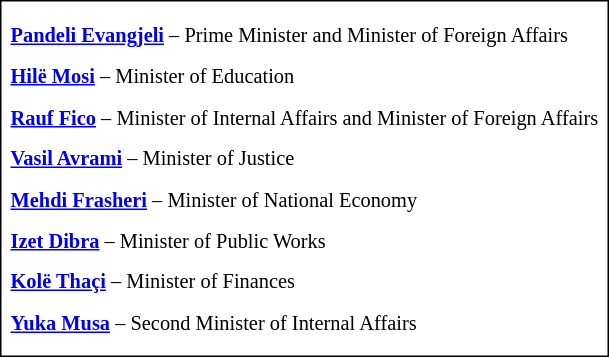<table cellpadding="1" cellspacing="5" style="border:1px solid #000000; font-size:85%; line-height: 1.5em;">
<tr>
<td align="center"></td>
</tr>
<tr>
<td><strong><a href='#'>Pandeli Evangjeli</a></strong> – Prime Minister and Minister of Foreign Affairs</td>
</tr>
<tr>
<td><strong><a href='#'>Hilë Mosi</a></strong> – Minister of Education</td>
</tr>
<tr>
<td><strong><a href='#'>Rauf Fico</a></strong> – Minister of Internal Affairs and Minister of Foreign Affairs</td>
</tr>
<tr>
<td><strong><a href='#'>Vasil Avrami</a></strong> – Minister of Justice</td>
</tr>
<tr>
<td><strong><a href='#'>Mehdi Frasheri</a></strong> – Minister of National Economy</td>
</tr>
<tr>
<td><strong><a href='#'>Izet Dibra</a></strong> – Minister of Public Works</td>
</tr>
<tr>
<td><strong><a href='#'>Kolë Thaçi</a></strong> – Minister of Finances</td>
</tr>
<tr>
<td><strong><a href='#'>Yuka Musa</a></strong> – Second Minister of Internal Affairs</td>
</tr>
<tr>
</tr>
</table>
